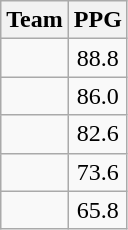<table class=wikitable>
<tr>
<th>Team</th>
<th>PPG</th>
</tr>
<tr>
<td></td>
<td align=center>88.8</td>
</tr>
<tr>
<td></td>
<td align=center>86.0</td>
</tr>
<tr>
<td></td>
<td align=center>82.6</td>
</tr>
<tr>
<td></td>
<td align=center>73.6</td>
</tr>
<tr>
<td></td>
<td align=center>65.8</td>
</tr>
</table>
